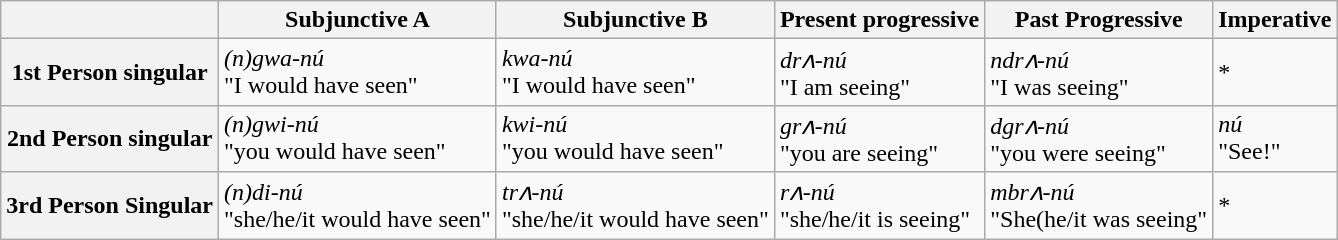<table class="wikitable">
<tr>
<th></th>
<th>Subjunctive A</th>
<th>Subjunctive B</th>
<th>Present progressive</th>
<th>Past Progressive</th>
<th>Imperative</th>
</tr>
<tr>
<th>1st Person singular</th>
<td><em>(n)gwa-nú</em> <br> "I would have seen"</td>
<td><em>kwa-nú</em> <br> "I would have seen"</td>
<td><em>drʌ-nú</em> <br> "I am seeing"</td>
<td><em>ndrʌ-nú</em> <br> "I was seeing"</td>
<td>*</td>
</tr>
<tr>
<th>2nd Person singular</th>
<td><em>(n)gwi-nú</em> <br> "you would have seen"</td>
<td><em>kwi-nú</em> <br> "you would have seen"</td>
<td><em>grʌ-nú</em> <br> "you are seeing"</td>
<td><em>dgrʌ-nú</em> <br> "you were seeing"</td>
<td><em>nú</em> <br> "See!"</td>
</tr>
<tr>
<th>3rd Person Singular</th>
<td><em>(n)di-nú</em> <br> "she/he/it would have seen"</td>
<td><em>trʌ-nú</em> <br> "she/he/it would have seen"</td>
<td><em>rʌ-nú</em> <br> "she/he/it is seeing"</td>
<td><em>mbrʌ-nú</em> <br> "She(he/it was seeing"</td>
<td>*</td>
</tr>
</table>
